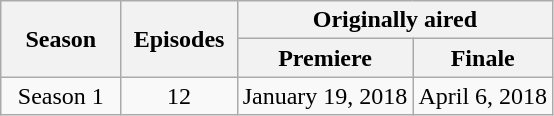<table class="wikitable" style="text-align: center;">
<tr>
<th rowspan="2" style="padding: 0 16px;">Season</th>
<th rowspan="2" style="padding: 0 8px;">Episodes</th>
<th colspan="2">Originally aired</th>
</tr>
<tr>
<th style="padding: 0 12px;">Premiere</th>
<th>Finale</th>
</tr>
<tr>
<td>Season 1</td>
<td>12</td>
<td>January 19, 2018</td>
<td>April 6, 2018</td>
</tr>
</table>
